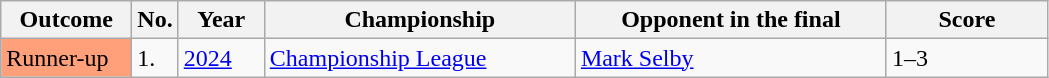<table class="sortable wikitable">
<tr>
<th width="80">Outcome</th>
<th width="20">No.</th>
<th width="50">Year</th>
<th width="200">Championship</th>
<th width="200">Opponent in the final</th>
<th width="100">Score</th>
</tr>
<tr>
<td style="background:#ffa07a;">Runner-up</td>
<td>1.</td>
<td><a href='#'>2024</a></td>
<td><a href='#'>Championship League</a></td>
<td> <a href='#'>Mark Selby</a></td>
<td>1–3</td>
</tr>
</table>
